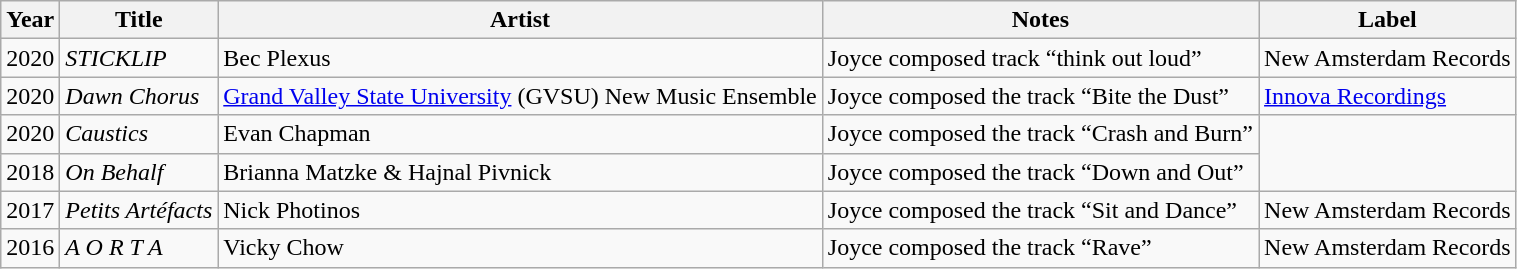<table class="wikitable">
<tr>
<th>Year</th>
<th>Title</th>
<th>Artist</th>
<th>Notes</th>
<th>Label</th>
</tr>
<tr>
<td>2020</td>
<td><em>STICKLIP</em></td>
<td>Bec Plexus</td>
<td>Joyce composed track “think out loud”</td>
<td>New Amsterdam Records</td>
</tr>
<tr>
<td>2020</td>
<td><em>Dawn Chorus</em></td>
<td><a href='#'>Grand Valley State University</a> (GVSU) New Music Ensemble</td>
<td>Joyce composed the track “Bite the Dust”</td>
<td><a href='#'>Innova Recordings</a></td>
</tr>
<tr>
<td>2020</td>
<td><em>Caustics</em></td>
<td>Evan Chapman</td>
<td>Joyce composed the track “Crash and Burn”</td>
</tr>
<tr>
<td>2018</td>
<td><em>On Behalf</em></td>
<td>Brianna Matzke & Hajnal Pivnick</td>
<td>Joyce composed the track “Down and Out”</td>
</tr>
<tr>
<td>2017</td>
<td><em>Petits Artéfacts</em></td>
<td>Nick Photinos</td>
<td>Joyce composed the track “Sit and Dance”</td>
<td>New Amsterdam Records</td>
</tr>
<tr>
<td>2016</td>
<td><em>A O R T A</em></td>
<td>Vicky Chow</td>
<td>Joyce composed the track “Rave”</td>
<td>New Amsterdam Records</td>
</tr>
</table>
